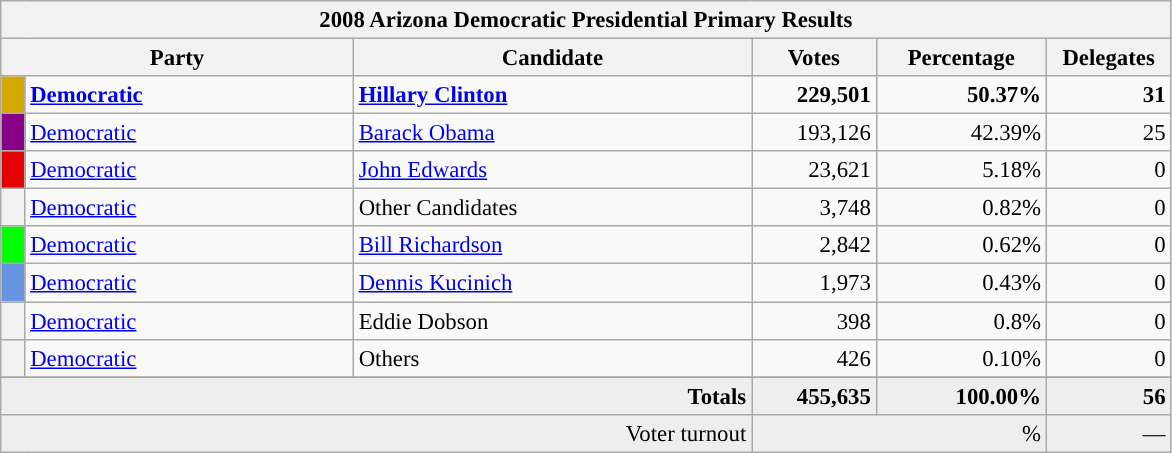<table class="wikitable" style="font-size:95%;">
<tr>
<th colspan="7">2008 Arizona Democratic Presidential Primary Results</th>
</tr>
<tr>
<th colspan="2" style="width: 15em">Party</th>
<th style="width: 17em">Candidate</th>
<th style="width: 5em">Votes</th>
<th style="width: 7em">Percentage</th>
<th style="width: 5em">Delegates</th>
</tr>
<tr>
<th style="background-color:#d4aa00; width: 3px"></th>
<td style="width: 130px"><strong><a href='#'>Democratic</a></strong></td>
<td><strong><a href='#'>Hillary Clinton</a></strong></td>
<td align="right"><strong>229,501</strong></td>
<td align="right"><strong>50.37%</strong></td>
<td align="right"><strong>31</strong></td>
</tr>
<tr>
<th style="background-color:#880088; width: 3px"></th>
<td style="width: 130px"><a href='#'>Democratic</a></td>
<td><a href='#'>Barack Obama</a></td>
<td align="right">193,126</td>
<td align="right">42.39%</td>
<td align="right">25</td>
</tr>
<tr>
<th style="background-color:#e50100; width: 3px"></th>
<td style="width: 130px"><a href='#'>Democratic</a></td>
<td><a href='#'>John Edwards</a></td>
<td align="right">23,621</td>
<td align="right">5.18%</td>
<td align="right">0</td>
</tr>
<tr>
<th></th>
<td style="width: 130px"><a href='#'>Democratic</a></td>
<td>Other Candidates</td>
<td align="right">3,748</td>
<td align="right">0.82%</td>
<td align="right">0</td>
</tr>
<tr>
<th style="background-color:#00FF00; width: 3px"></th>
<td style="width: 130px"><a href='#'>Democratic</a></td>
<td><a href='#'>Bill Richardson</a></td>
<td align="right">2,842</td>
<td align="right">0.62%</td>
<td align="right">0</td>
</tr>
<tr>
<th style="background-color:#6794e0; width: 3px"></th>
<td style="width: 130px"><a href='#'>Democratic</a></td>
<td><a href='#'>Dennis Kucinich</a></td>
<td align="right">1,973</td>
<td align="right">0.43%</td>
<td align="right">0</td>
</tr>
<tr>
<th></th>
<td style="width: 130px"><a href='#'>Democratic</a></td>
<td>Eddie Dobson</td>
<td align="right">398</td>
<td align="right">0.8%</td>
<td align="right">0</td>
</tr>
<tr>
<th></th>
<td style="width: 130px"><a href='#'>Democratic</a></td>
<td>Others</td>
<td align="right">426</td>
<td align="right">0.10%</td>
<td align="right">0</td>
</tr>
<tr>
</tr>
<tr bgcolor="#EEEEEE">
<td colspan="3" align="right"><strong>Totals</strong></td>
<td align="right"><strong>455,635</strong></td>
<td align="right"><strong>100.00%</strong></td>
<td align="right"><strong>56</strong></td>
</tr>
<tr bgcolor="#EEEEEE">
<td colspan="3" align="right">Voter turnout</td>
<td colspan="2" align="right">%</td>
<td align="right">—</td>
</tr>
</table>
